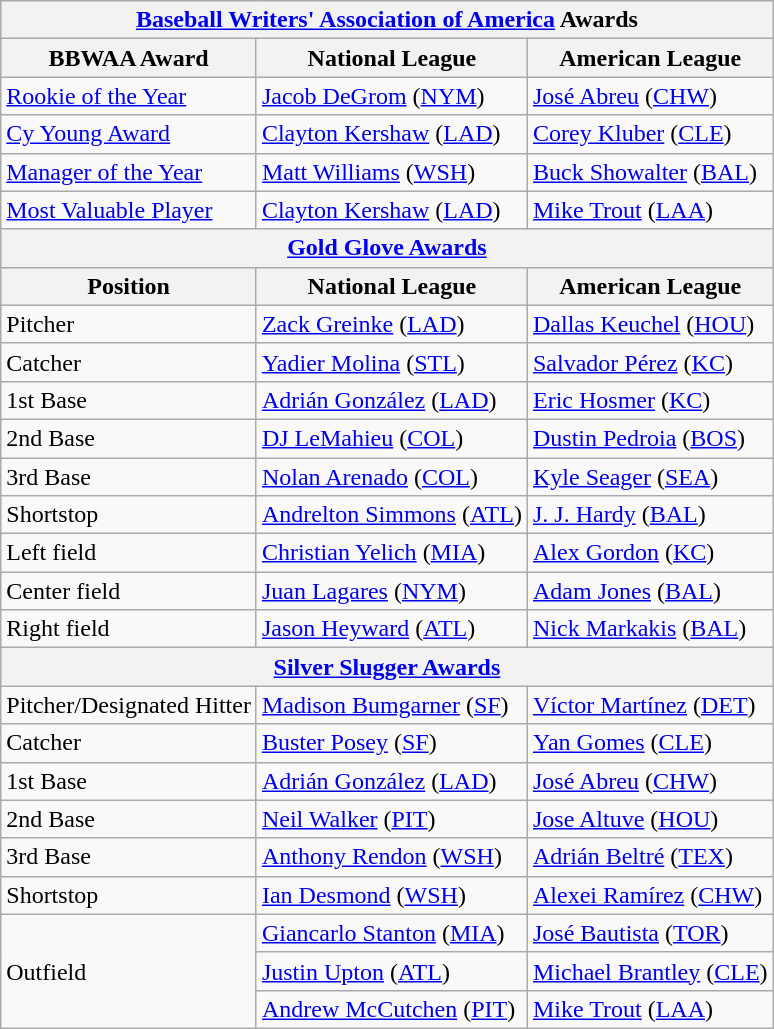<table class="wikitable">
<tr>
<th colspan="9"><a href='#'>Baseball Writers' Association of America</a> Awards</th>
</tr>
<tr>
<th>BBWAA Award</th>
<th>National League</th>
<th>American League</th>
</tr>
<tr>
<td><a href='#'>Rookie of the Year</a></td>
<td><a href='#'>Jacob DeGrom</a> (<a href='#'>NYM</a>)</td>
<td><a href='#'>José Abreu</a> (<a href='#'>CHW</a>)</td>
</tr>
<tr>
<td><a href='#'>Cy Young Award</a></td>
<td><a href='#'>Clayton Kershaw</a> (<a href='#'>LAD</a>)</td>
<td><a href='#'>Corey Kluber</a> (<a href='#'>CLE</a>)</td>
</tr>
<tr>
<td><a href='#'>Manager of the Year</a></td>
<td><a href='#'>Matt Williams</a> (<a href='#'>WSH</a>)</td>
<td><a href='#'>Buck Showalter</a> (<a href='#'>BAL</a>)</td>
</tr>
<tr>
<td><a href='#'>Most Valuable Player</a></td>
<td><a href='#'>Clayton Kershaw</a> (<a href='#'>LAD</a>)</td>
<td><a href='#'>Mike Trout</a> (<a href='#'>LAA</a>)</td>
</tr>
<tr>
<th colspan="9"><a href='#'>Gold Glove Awards</a></th>
</tr>
<tr>
<th>Position</th>
<th>National League</th>
<th>American League</th>
</tr>
<tr>
<td>Pitcher</td>
<td><a href='#'>Zack Greinke</a> (<a href='#'>LAD</a>)</td>
<td><a href='#'>Dallas Keuchel</a> (<a href='#'>HOU</a>)</td>
</tr>
<tr>
<td>Catcher</td>
<td><a href='#'>Yadier Molina</a> (<a href='#'>STL</a>)</td>
<td><a href='#'>Salvador Pérez</a> (<a href='#'>KC</a>)</td>
</tr>
<tr>
<td>1st Base</td>
<td><a href='#'>Adrián González</a> (<a href='#'>LAD</a>)</td>
<td><a href='#'>Eric Hosmer</a> (<a href='#'>KC</a>)</td>
</tr>
<tr>
<td>2nd Base</td>
<td><a href='#'>DJ LeMahieu</a> (<a href='#'>COL</a>)</td>
<td><a href='#'>Dustin Pedroia</a> (<a href='#'>BOS</a>)</td>
</tr>
<tr>
<td>3rd Base</td>
<td><a href='#'>Nolan Arenado</a> (<a href='#'>COL</a>)</td>
<td><a href='#'>Kyle Seager</a> (<a href='#'>SEA</a>)</td>
</tr>
<tr>
<td>Shortstop</td>
<td><a href='#'>Andrelton Simmons</a> (<a href='#'>ATL</a>)</td>
<td><a href='#'>J. J. Hardy</a> (<a href='#'>BAL</a>)</td>
</tr>
<tr>
<td>Left field</td>
<td><a href='#'>Christian Yelich</a> (<a href='#'>MIA</a>)</td>
<td><a href='#'>Alex Gordon</a> (<a href='#'>KC</a>)</td>
</tr>
<tr>
<td>Center field</td>
<td><a href='#'>Juan Lagares</a> (<a href='#'>NYM</a>)</td>
<td><a href='#'>Adam Jones</a> (<a href='#'>BAL</a>)</td>
</tr>
<tr>
<td>Right field</td>
<td><a href='#'>Jason Heyward</a> (<a href='#'>ATL</a>)</td>
<td><a href='#'>Nick Markakis</a> (<a href='#'>BAL</a>)</td>
</tr>
<tr>
<th colspan="9"><a href='#'>Silver Slugger Awards</a></th>
</tr>
<tr>
<td>Pitcher/Designated Hitter</td>
<td><a href='#'>Madison Bumgarner</a> (<a href='#'>SF</a>)</td>
<td><a href='#'>Víctor Martínez</a> (<a href='#'>DET</a>)</td>
</tr>
<tr>
<td>Catcher</td>
<td><a href='#'>Buster Posey</a> (<a href='#'>SF</a>)</td>
<td><a href='#'>Yan Gomes</a> (<a href='#'>CLE</a>)</td>
</tr>
<tr>
<td>1st Base</td>
<td><a href='#'>Adrián González</a> (<a href='#'>LAD</a>)</td>
<td><a href='#'>José Abreu</a> (<a href='#'>CHW</a>)</td>
</tr>
<tr>
<td>2nd Base</td>
<td><a href='#'>Neil Walker</a> (<a href='#'>PIT</a>)</td>
<td><a href='#'>Jose Altuve</a> (<a href='#'>HOU</a>)</td>
</tr>
<tr>
<td>3rd Base</td>
<td><a href='#'>Anthony Rendon</a> (<a href='#'>WSH</a>)</td>
<td><a href='#'>Adrián Beltré</a> (<a href='#'>TEX</a>)</td>
</tr>
<tr>
<td>Shortstop</td>
<td><a href='#'>Ian Desmond</a> (<a href='#'>WSH</a>)</td>
<td><a href='#'>Alexei Ramírez</a> (<a href='#'>CHW</a>)</td>
</tr>
<tr>
<td rowspan="3">Outfield</td>
<td><a href='#'>Giancarlo Stanton</a> (<a href='#'>MIA</a>)</td>
<td><a href='#'>José Bautista</a> (<a href='#'>TOR</a>)</td>
</tr>
<tr>
<td><a href='#'>Justin Upton</a> (<a href='#'>ATL</a>)</td>
<td><a href='#'>Michael Brantley</a> (<a href='#'>CLE</a>)</td>
</tr>
<tr>
<td><a href='#'>Andrew McCutchen</a> (<a href='#'>PIT</a>)</td>
<td><a href='#'>Mike Trout</a>  (<a href='#'>LAA</a>)</td>
</tr>
</table>
